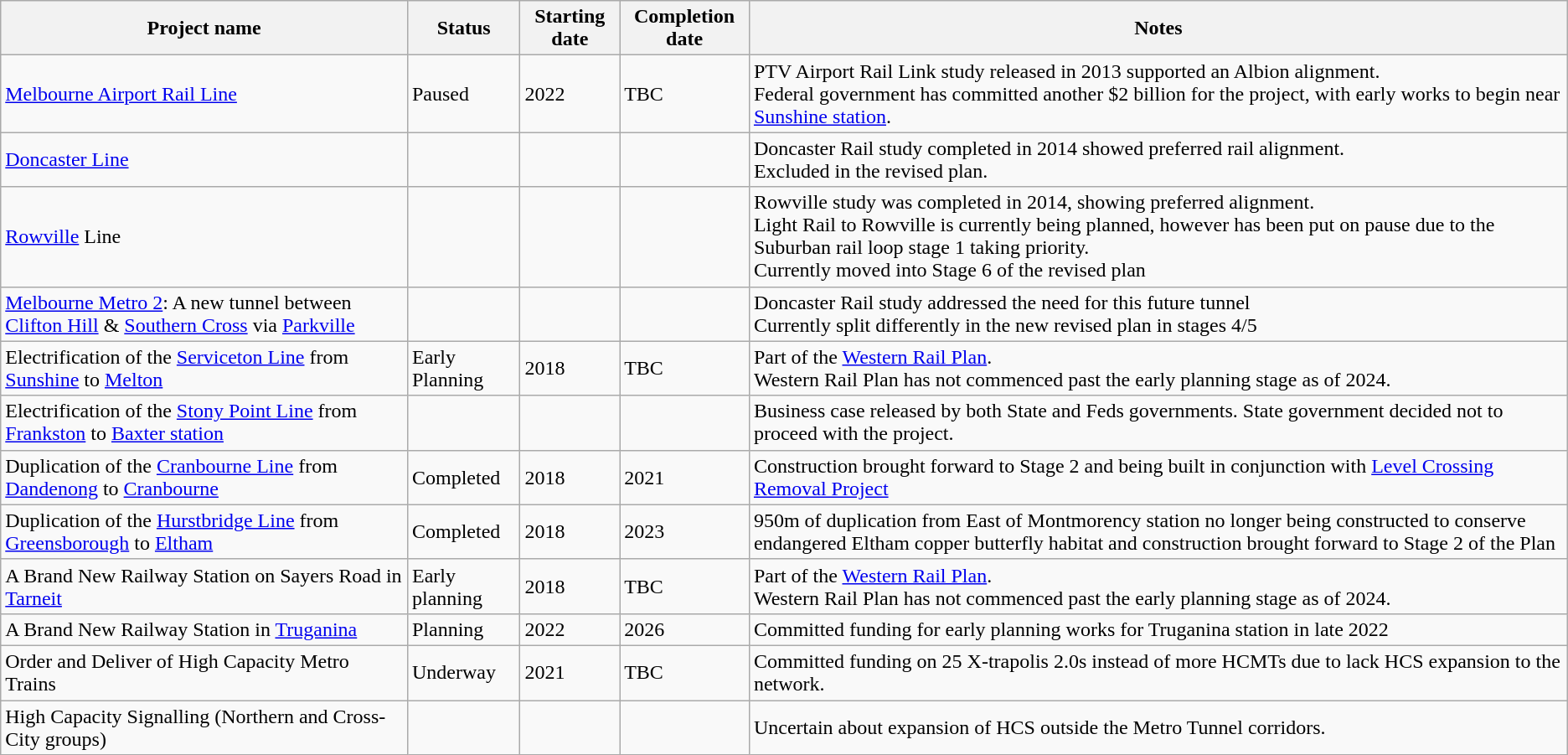<table class="wikitable sortable">
<tr>
<th>Project name</th>
<th>Status</th>
<th>Starting date</th>
<th>Completion date</th>
<th>Notes</th>
</tr>
<tr>
<td><a href='#'>Melbourne Airport Rail Line</a></td>
<td>Paused</td>
<td>2022</td>
<td>TBC</td>
<td>PTV Airport Rail Link study released in 2013 supported an Albion alignment.<br>Federal government has committed another $2 billion for the project, with early works to begin near <a href='#'>Sunshine station</a>.</td>
</tr>
<tr>
<td><a href='#'>Doncaster Line</a></td>
<td></td>
<td></td>
<td></td>
<td>Doncaster Rail study completed in 2014 showed preferred rail alignment.<br>Excluded in the revised plan.</td>
</tr>
<tr>
<td><a href='#'>Rowville</a> Line</td>
<td></td>
<td></td>
<td></td>
<td>Rowville study was completed in 2014, showing preferred alignment.<br>Light Rail to Rowville is currently being planned, however has been put on pause due to the Suburban rail loop stage 1 taking priority.<br>Currently moved into Stage 6 of the revised plan</td>
</tr>
<tr>
<td><a href='#'>Melbourne Metro 2</a>: A new tunnel between <a href='#'>Clifton Hill</a> & <a href='#'>Southern Cross</a> via <a href='#'>Parkville</a></td>
<td></td>
<td></td>
<td></td>
<td>Doncaster Rail study addressed the need for this future tunnel<br>Currently split differently in the new revised plan in stages 4/5</td>
</tr>
<tr>
<td>Electrification of the <a href='#'>Serviceton Line</a> from <a href='#'>Sunshine</a> to <a href='#'>Melton</a></td>
<td>Early Planning</td>
<td>2018</td>
<td>TBC</td>
<td>Part of the <a href='#'>Western Rail Plan</a>.<br>Western Rail Plan has not commenced past the early planning stage as of 2024.</td>
</tr>
<tr>
<td>Electrification of the <a href='#'>Stony Point Line</a> from <a href='#'>Frankston</a> to <a href='#'>Baxter station</a></td>
<td></td>
<td></td>
<td></td>
<td>Business case released by both State and Feds governments. State government decided not to proceed with the project.</td>
</tr>
<tr>
<td>Duplication of the <a href='#'>Cranbourne Line</a> from <a href='#'>Dandenong</a> to <a href='#'>Cranbourne</a></td>
<td>Completed</td>
<td>2018</td>
<td>2021</td>
<td>Construction brought forward to Stage 2 and being built in conjunction with <a href='#'>Level Crossing Removal Project</a></td>
</tr>
<tr>
<td>Duplication of the <a href='#'>Hurstbridge Line</a> from <a href='#'>Greensborough</a> to <a href='#'>Eltham</a></td>
<td>Completed</td>
<td>2018</td>
<td>2023</td>
<td>950m of duplication from East of Montmorency station no longer being constructed to conserve endangered Eltham copper butterfly habitat and construction brought forward to Stage 2 of the Plan</td>
</tr>
<tr>
<td>A Brand New Railway Station on Sayers Road in <a href='#'>Tarneit</a></td>
<td>Early planning</td>
<td>2018</td>
<td>TBC</td>
<td>Part of the <a href='#'>Western Rail Plan</a>.<br>Western Rail Plan has not commenced past the early planning stage as of 2024.</td>
</tr>
<tr>
<td>A Brand New Railway Station in <a href='#'>Truganina</a></td>
<td>Planning</td>
<td>2022</td>
<td>2026</td>
<td>Committed funding for early planning works for Truganina station in late 2022</td>
</tr>
<tr>
<td>Order and Deliver of High Capacity Metro Trains</td>
<td>Underway</td>
<td>2021</td>
<td>TBC</td>
<td>Committed funding on 25 X-trapolis 2.0s instead of more HCMTs due to lack HCS expansion to the network.</td>
</tr>
<tr>
<td>High Capacity Signalling (Northern and Cross-City groups)</td>
<td></td>
<td></td>
<td></td>
<td>Uncertain about expansion of HCS outside the Metro Tunnel corridors.</td>
</tr>
</table>
